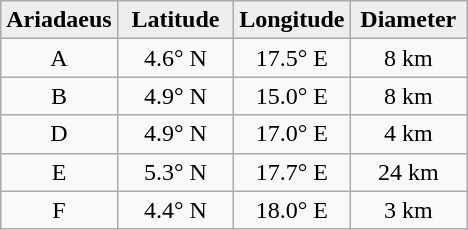<table class="wikitable">
<tr>
<th width="25%" style="background:#eeeeee;">Ariadaeus</th>
<th width="25%" style="background:#eeeeee;">Latitude</th>
<th width="25%" style="background:#eeeeee;">Longitude</th>
<th width="25%" style="background:#eeeeee;">Diameter</th>
</tr>
<tr>
<td align="center">A</td>
<td align="center">4.6° N</td>
<td align="center">17.5° E</td>
<td align="center">8 km</td>
</tr>
<tr>
<td align="center">B</td>
<td align="center">4.9° N</td>
<td align="center">15.0° E</td>
<td align="center">8 km</td>
</tr>
<tr>
<td align="center">D</td>
<td align="center">4.9° N</td>
<td align="center">17.0° E</td>
<td align="center">4 km</td>
</tr>
<tr>
<td align="center">E</td>
<td align="center">5.3° N</td>
<td align="center">17.7° E</td>
<td align="center">24 km</td>
</tr>
<tr>
<td align="center">F</td>
<td align="center">4.4° N</td>
<td align="center">18.0° E</td>
<td align="center">3 km</td>
</tr>
</table>
